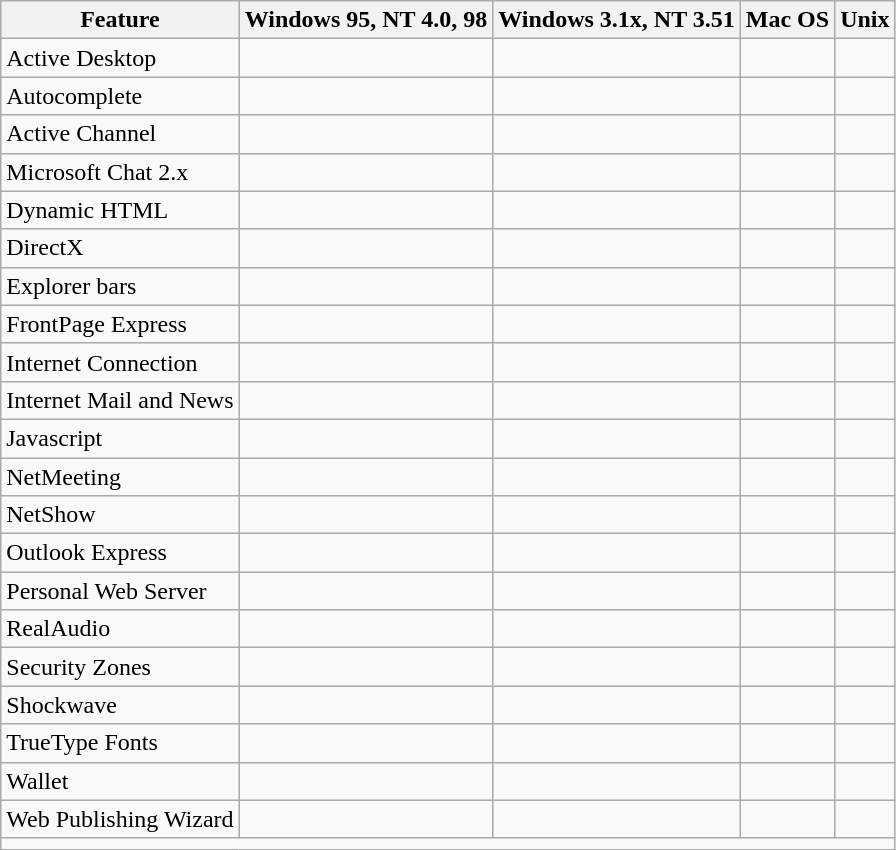<table class="wikitable sortable" border="1">
<tr>
<th>Feature</th>
<th>Windows 95, NT 4.0, 98</th>
<th>Windows 3.1x, NT 3.51</th>
<th>Mac OS</th>
<th>Unix</th>
</tr>
<tr>
<td>Active Desktop</td>
<td></td>
<td></td>
<td></td>
<td></td>
</tr>
<tr>
<td>Autocomplete</td>
<td></td>
<td></td>
<td></td>
<td></td>
</tr>
<tr>
<td>Active Channel</td>
<td></td>
<td></td>
<td></td>
<td></td>
</tr>
<tr>
<td>Microsoft Chat 2.x</td>
<td></td>
<td></td>
<td></td>
<td></td>
</tr>
<tr>
<td>Dynamic HTML</td>
<td></td>
<td></td>
<td></td>
<td></td>
</tr>
<tr>
<td>DirectX</td>
<td></td>
<td></td>
<td></td>
<td></td>
</tr>
<tr>
<td>Explorer bars</td>
<td></td>
<td></td>
<td></td>
<td></td>
</tr>
<tr>
<td>FrontPage Express</td>
<td></td>
<td></td>
<td></td>
<td></td>
</tr>
<tr>
<td>Internet Connection</td>
<td></td>
<td></td>
<td></td>
<td></td>
</tr>
<tr>
<td>Internet Mail and News</td>
<td></td>
<td></td>
<td></td>
<td></td>
</tr>
<tr>
<td>Javascript</td>
<td></td>
<td></td>
<td></td>
<td></td>
</tr>
<tr>
<td>NetMeeting</td>
<td></td>
<td></td>
<td></td>
<td></td>
</tr>
<tr>
<td>NetShow</td>
<td></td>
<td></td>
<td></td>
<td></td>
</tr>
<tr>
<td>Outlook Express</td>
<td></td>
<td></td>
<td></td>
<td></td>
</tr>
<tr>
<td>Personal Web Server</td>
<td></td>
<td></td>
<td></td>
<td></td>
</tr>
<tr>
<td>RealAudio</td>
<td></td>
<td></td>
<td></td>
<td></td>
</tr>
<tr>
<td>Security Zones</td>
<td></td>
<td></td>
<td></td>
<td></td>
</tr>
<tr>
<td>Shockwave</td>
<td></td>
<td></td>
<td></td>
<td></td>
</tr>
<tr>
<td>TrueType Fonts</td>
<td></td>
<td></td>
<td></td>
<td></td>
</tr>
<tr>
<td>Wallet</td>
<td></td>
<td></td>
<td></td>
<td></td>
</tr>
<tr>
<td>Web Publishing Wizard</td>
<td></td>
<td></td>
<td></td>
<td></td>
</tr>
<tr>
<td colspan="5" style="text-align:center;"></td>
</tr>
</table>
